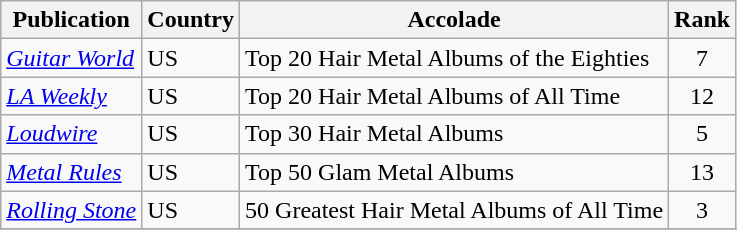<table class="wikitable">
<tr>
<th>Publication</th>
<th>Country</th>
<th>Accolade</th>
<th>Rank</th>
</tr>
<tr>
<td><em><a href='#'>Guitar World</a></em></td>
<td>US</td>
<td>Top 20 Hair Metal Albums of the Eighties</td>
<td align="center">7</td>
</tr>
<tr>
<td><em><a href='#'>LA Weekly</a></em></td>
<td>US</td>
<td>Top 20 Hair Metal Albums of All Time</td>
<td align="center">12</td>
</tr>
<tr>
<td><em><a href='#'>Loudwire</a></em></td>
<td>US</td>
<td>Top 30 Hair Metal Albums</td>
<td align="center">5</td>
</tr>
<tr>
<td><em><a href='#'>Metal Rules</a></em></td>
<td>US</td>
<td>Top 50 Glam Metal Albums</td>
<td align="center">13</td>
</tr>
<tr>
<td><em><a href='#'>Rolling Stone</a></em></td>
<td>US</td>
<td>50 Greatest Hair Metal Albums of All Time</td>
<td align="center">3</td>
</tr>
<tr>
</tr>
</table>
